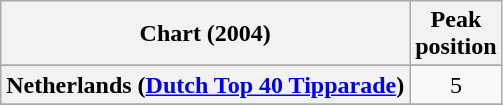<table class="wikitable sortable plainrowheaders" style="text-align:center">
<tr>
<th>Chart (2004)</th>
<th>Peak<br>position</th>
</tr>
<tr>
</tr>
<tr>
</tr>
<tr>
</tr>
<tr>
<th scope="row">Netherlands (<a href='#'>Dutch Top 40 Tipparade</a>)</th>
<td>5</td>
</tr>
<tr>
</tr>
<tr>
</tr>
<tr>
</tr>
<tr>
</tr>
<tr>
</tr>
<tr>
</tr>
<tr>
</tr>
<tr>
</tr>
</table>
